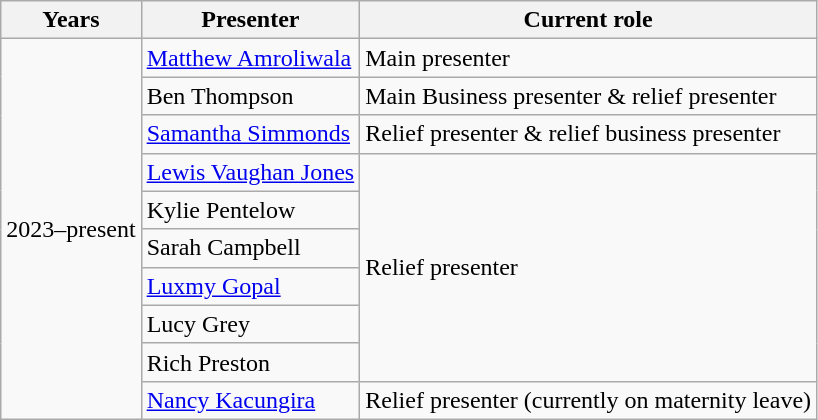<table class="wikitable">
<tr>
<th>Years</th>
<th>Presenter</th>
<th>Current role</th>
</tr>
<tr>
<td rowspan="12">2023–present</td>
<td><a href='#'>Matthew Amroliwala</a></td>
<td>Main presenter</td>
</tr>
<tr>
<td>Ben Thompson</td>
<td>Main Business presenter & relief presenter</td>
</tr>
<tr>
<td><a href='#'>Samantha Simmonds</a></td>
<td>Relief presenter & relief business presenter</td>
</tr>
<tr>
<td><a href='#'>Lewis Vaughan Jones</a></td>
<td rowspan="6">Relief presenter</td>
</tr>
<tr>
<td>Kylie Pentelow</td>
</tr>
<tr>
<td>Sarah Campbell</td>
</tr>
<tr>
<td><a href='#'>Luxmy Gopal</a></td>
</tr>
<tr>
<td>Lucy Grey</td>
</tr>
<tr>
<td>Rich Preston</td>
</tr>
<tr>
<td><a href='#'>Nancy Kacungira</a></td>
<td>Relief presenter (currently on maternity leave)</td>
</tr>
</table>
